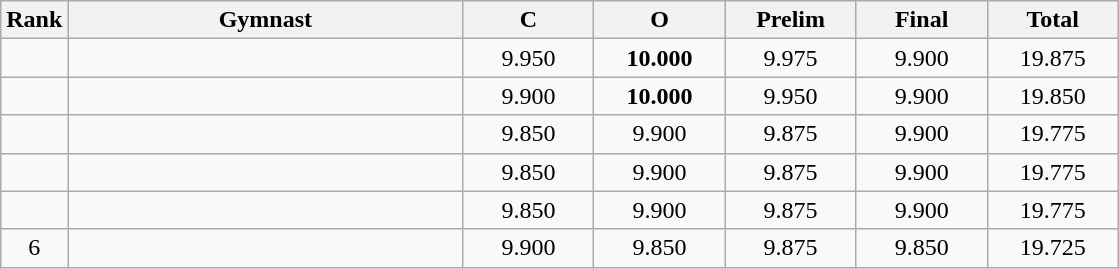<table class="wikitable" style="text-align:center">
<tr>
<th>Rank</th>
<th style="width:16em">Gymnast</th>
<th style="width:5em">C</th>
<th style="width:5em">O</th>
<th style="width:5em">Prelim</th>
<th style="width:5em">Final</th>
<th style="width:5em">Total</th>
</tr>
<tr>
<td></td>
<td align=left></td>
<td>9.950</td>
<td><strong>10.000</strong></td>
<td>9.975</td>
<td>9.900</td>
<td>19.875</td>
</tr>
<tr>
<td></td>
<td align=left></td>
<td>9.900</td>
<td><strong>10.000</strong></td>
<td>9.950</td>
<td>9.900</td>
<td>19.850</td>
</tr>
<tr>
<td></td>
<td align=left></td>
<td>9.850</td>
<td>9.900</td>
<td>9.875</td>
<td>9.900</td>
<td>19.775</td>
</tr>
<tr>
<td></td>
<td align=left></td>
<td>9.850</td>
<td>9.900</td>
<td>9.875</td>
<td>9.900</td>
<td>19.775</td>
</tr>
<tr>
<td></td>
<td align=left></td>
<td>9.850</td>
<td>9.900</td>
<td>9.875</td>
<td>9.900</td>
<td>19.775</td>
</tr>
<tr>
<td>6</td>
<td align=left></td>
<td>9.900</td>
<td>9.850</td>
<td>9.875</td>
<td>9.850</td>
<td>19.725</td>
</tr>
</table>
